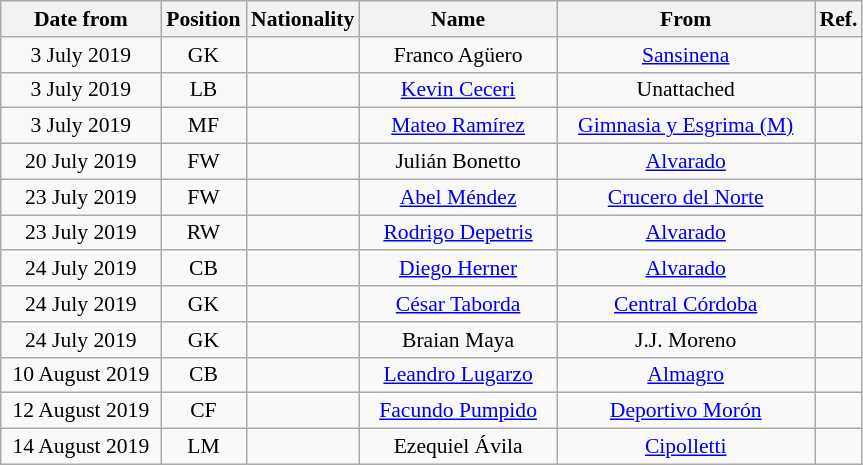<table class="wikitable" style="text-align:center; font-size:90%; ">
<tr>
<th style="background:#; color:#; width:100px;">Date from</th>
<th style="background:#; color:#; width:50px;">Position</th>
<th style="background:#; color:#; width:50px;">Nationality</th>
<th style="background:#; color:#; width:125px;">Name</th>
<th style="background:#; color:#; width:165px;">From</th>
<th style="background:#; color:#; width:25px;">Ref.</th>
</tr>
<tr>
<td>3 July 2019</td>
<td>GK</td>
<td></td>
<td>Franco Agüero</td>
<td> <a href='#'>Sansinena</a></td>
<td></td>
</tr>
<tr>
<td>3 July 2019</td>
<td>LB</td>
<td></td>
<td><a href='#'>Kevin Ceceri</a></td>
<td>Unattached</td>
<td></td>
</tr>
<tr>
<td>3 July 2019</td>
<td>MF</td>
<td></td>
<td><a href='#'>Mateo Ramírez</a></td>
<td> <a href='#'>Gimnasia y Esgrima (M)</a></td>
<td></td>
</tr>
<tr>
<td>20 July 2019</td>
<td>FW</td>
<td></td>
<td>Julián Bonetto</td>
<td> <a href='#'>Alvarado</a></td>
<td></td>
</tr>
<tr>
<td>23 July 2019</td>
<td>FW</td>
<td></td>
<td><a href='#'>Abel Méndez</a></td>
<td> <a href='#'>Crucero del Norte</a></td>
<td></td>
</tr>
<tr>
<td>23 July 2019</td>
<td>RW</td>
<td></td>
<td><a href='#'>Rodrigo Depetris</a></td>
<td> <a href='#'>Alvarado</a></td>
<td></td>
</tr>
<tr>
<td>24 July 2019</td>
<td>CB</td>
<td></td>
<td><a href='#'>Diego Herner</a></td>
<td> <a href='#'>Alvarado</a></td>
<td></td>
</tr>
<tr>
<td>24 July 2019</td>
<td>GK</td>
<td></td>
<td><a href='#'>César Taborda</a></td>
<td> <a href='#'>Central Córdoba</a></td>
<td></td>
</tr>
<tr>
<td>24 July 2019</td>
<td>GK</td>
<td></td>
<td>Braian Maya</td>
<td> J.J. Moreno</td>
<td></td>
</tr>
<tr>
<td>10 August 2019</td>
<td>CB</td>
<td></td>
<td><a href='#'>Leandro Lugarzo</a></td>
<td> <a href='#'>Almagro</a></td>
<td></td>
</tr>
<tr>
<td>12 August 2019</td>
<td>CF</td>
<td></td>
<td><a href='#'>Facundo Pumpido</a></td>
<td> <a href='#'>Deportivo Morón</a></td>
<td></td>
</tr>
<tr>
<td>14 August 2019</td>
<td>LM</td>
<td></td>
<td>Ezequiel Ávila</td>
<td> <a href='#'>Cipolletti</a></td>
<td></td>
</tr>
</table>
